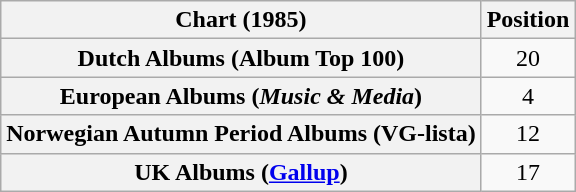<table class="wikitable sortable plainrowheaders" style="text-align:center">
<tr>
<th scope="col">Chart (1985)</th>
<th scope="col">Position</th>
</tr>
<tr>
<th scope="row">Dutch Albums (Album Top 100)</th>
<td>20</td>
</tr>
<tr>
<th scope="row">European Albums (<em>Music & Media</em>)</th>
<td>4</td>
</tr>
<tr>
<th scope="row">Norwegian Autumn Period Albums (VG-lista)</th>
<td>12</td>
</tr>
<tr>
<th scope="row">UK Albums (<a href='#'>Gallup</a>)</th>
<td>17</td>
</tr>
</table>
